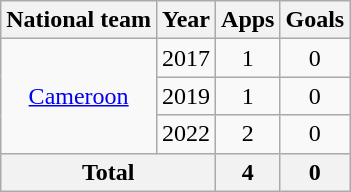<table class=wikitable style="text-align: center">
<tr>
<th>National team</th>
<th>Year</th>
<th>Apps</th>
<th>Goals</th>
</tr>
<tr>
<td rowspan="3"><a href='#'>Cameroon</a></td>
<td>2017</td>
<td>1</td>
<td>0</td>
</tr>
<tr>
<td>2019</td>
<td>1</td>
<td>0</td>
</tr>
<tr>
<td>2022</td>
<td>2</td>
<td>0</td>
</tr>
<tr>
<th colspan="2">Total</th>
<th>4</th>
<th>0</th>
</tr>
</table>
